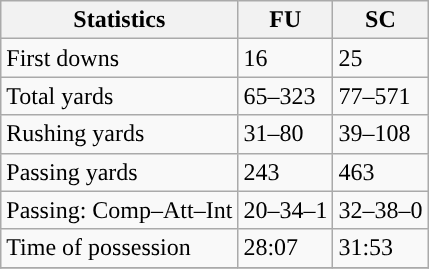<table class="wikitable" style="float: left;">
<tr>
<th>Statistics</th>
<th>FU</th>
<th>SC</th>
</tr>
<tr>
<td>First downs</td>
<td>16</td>
<td>25</td>
</tr>
<tr>
<td>Total yards</td>
<td>65–323</td>
<td>77–571</td>
</tr>
<tr>
<td>Rushing yards</td>
<td>31–80</td>
<td>39–108</td>
</tr>
<tr>
<td>Passing yards</td>
<td>243</td>
<td>463</td>
</tr>
<tr>
<td>Passing: Comp–Att–Int</td>
<td>20–34–1</td>
<td>32–38–0</td>
</tr>
<tr>
<td>Time of possession</td>
<td>28:07</td>
<td>31:53</td>
</tr>
<tr>
</tr>
</table>
